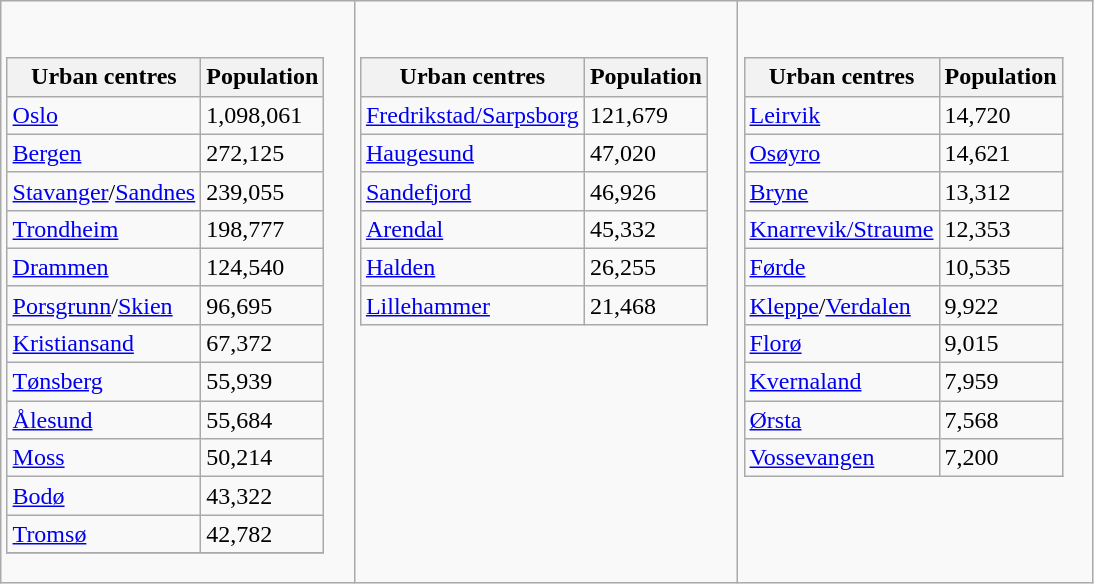<table class=wikitable>
<tr>
<td valign=top><br><table class="wikitable">
<tr>
<th>Urban centres</th>
<th>Population</th>
</tr>
<tr>
<td><a href='#'>Oslo</a></td>
<td>1,098,061</td>
</tr>
<tr>
<td><a href='#'>Bergen</a></td>
<td>272,125</td>
</tr>
<tr>
<td><a href='#'>Stavanger</a>/<a href='#'>Sandnes</a></td>
<td>239,055</td>
</tr>
<tr>
<td><a href='#'>Trondheim</a></td>
<td>198,777</td>
</tr>
<tr>
<td><a href='#'>Drammen</a></td>
<td>124,540</td>
</tr>
<tr>
<td><a href='#'>Porsgrunn</a>/<a href='#'>Skien</a></td>
<td>96,695</td>
</tr>
<tr>
<td><a href='#'>Kristiansand</a></td>
<td>67,372</td>
</tr>
<tr>
<td><a href='#'>Tønsberg</a></td>
<td>55,939</td>
</tr>
<tr>
<td><a href='#'>Ålesund</a></td>
<td>55,684</td>
</tr>
<tr>
<td><a href='#'>Moss</a></td>
<td>50,214</td>
</tr>
<tr>
<td><a href='#'>Bodø</a></td>
<td>43,322</td>
</tr>
<tr>
<td><a href='#'>Tromsø</a></td>
<td>42,782</td>
</tr>
<tr>
</tr>
</table>
</td>
<td valign=top><br><table class="wikitable">
<tr>
<th>Urban centres</th>
<th>Population</th>
</tr>
<tr>
<td><a href='#'>Fredrikstad/Sarpsborg</a></td>
<td>121,679</td>
</tr>
<tr>
<td><a href='#'>Haugesund</a></td>
<td>47,020</td>
</tr>
<tr>
<td><a href='#'>Sandefjord</a></td>
<td>46,926</td>
</tr>
<tr>
<td><a href='#'>Arendal</a></td>
<td>45,332</td>
</tr>
<tr>
<td><a href='#'>Halden</a></td>
<td>26,255</td>
</tr>
<tr>
<td><a href='#'>Lillehammer</a></td>
<td>21,468</td>
</tr>
</table>
</td>
<td valign=top><br><table class="wikitable">
<tr>
<th>Urban centres</th>
<th>Population</th>
</tr>
<tr>
<td><a href='#'>Leirvik</a></td>
<td>14,720</td>
</tr>
<tr>
<td><a href='#'>Osøyro</a></td>
<td>14,621</td>
</tr>
<tr>
<td><a href='#'>Bryne</a></td>
<td>13,312</td>
</tr>
<tr>
<td><a href='#'>Knarrevik/Straume</a></td>
<td>12,353 </td>
</tr>
<tr>
<td><a href='#'>Førde</a></td>
<td>10,535</td>
</tr>
<tr>
<td><a href='#'>Kleppe</a>/<a href='#'>Verdalen</a></td>
<td>9,922 </td>
</tr>
<tr>
<td><a href='#'>Florø</a></td>
<td>9,015</td>
</tr>
<tr>
<td><a href='#'>Kvernaland</a></td>
<td>7,959 </td>
</tr>
<tr>
<td><a href='#'>Ørsta</a></td>
<td>7,568</td>
</tr>
<tr>
<td><a href='#'>Vossevangen</a></td>
<td>7,200 </td>
</tr>
</table>
</td>
</tr>
</table>
